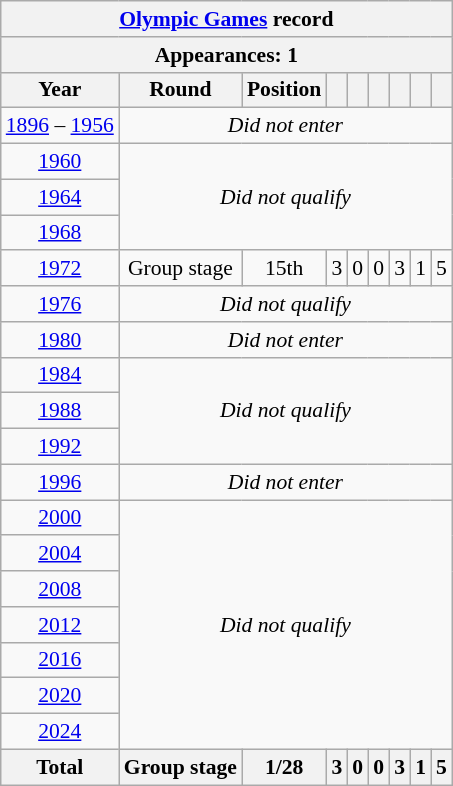<table class="wikitable" style="text-align: center;font-size:90%;">
<tr>
<th colspan=9><a href='#'>Olympic Games</a> record</th>
</tr>
<tr>
<th colspan=9>Appearances: 1</th>
</tr>
<tr>
<th>Year</th>
<th>Round</th>
<th>Position</th>
<th></th>
<th></th>
<th></th>
<th></th>
<th></th>
<th></th>
</tr>
<tr>
<td><a href='#'>1896</a> – <a href='#'>1956</a></td>
<td colspan=8><em>Did not enter</em></td>
</tr>
<tr>
<td> <a href='#'>1960</a></td>
<td colspan=8 rowspan=3><em>Did not qualify</em></td>
</tr>
<tr>
<td> <a href='#'>1964</a></td>
</tr>
<tr>
<td> <a href='#'>1968</a></td>
</tr>
<tr>
<td> <a href='#'>1972</a></td>
<td>Group stage</td>
<td>15th</td>
<td>3</td>
<td>0</td>
<td>0</td>
<td>3</td>
<td>1</td>
<td>5</td>
</tr>
<tr>
<td> <a href='#'>1976</a></td>
<td colspan=8><em>Did not qualify</em></td>
</tr>
<tr>
<td> <a href='#'>1980</a></td>
<td colspan=8><em>Did not enter</em></td>
</tr>
<tr>
<td> <a href='#'>1984</a></td>
<td colspan=8 rowspan=3><em>Did not qualify</em></td>
</tr>
<tr>
<td> <a href='#'>1988</a></td>
</tr>
<tr>
<td> <a href='#'>1992</a></td>
</tr>
<tr>
<td> <a href='#'>1996</a></td>
<td colspan=8><em>Did not enter</em></td>
</tr>
<tr>
<td> <a href='#'>2000</a></td>
<td colspan=8 rowspan=7><em>Did not qualify</em></td>
</tr>
<tr>
<td> <a href='#'>2004</a></td>
</tr>
<tr>
<td> <a href='#'>2008</a></td>
</tr>
<tr>
<td> <a href='#'>2012</a></td>
</tr>
<tr>
<td> <a href='#'>2016</a></td>
</tr>
<tr>
<td> <a href='#'>2020</a></td>
</tr>
<tr>
<td> <a href='#'>2024</a></td>
</tr>
<tr>
<th>Total</th>
<th>Group stage</th>
<th>1/28</th>
<th>3</th>
<th>0</th>
<th>0</th>
<th>3</th>
<th>1</th>
<th>5</th>
</tr>
</table>
